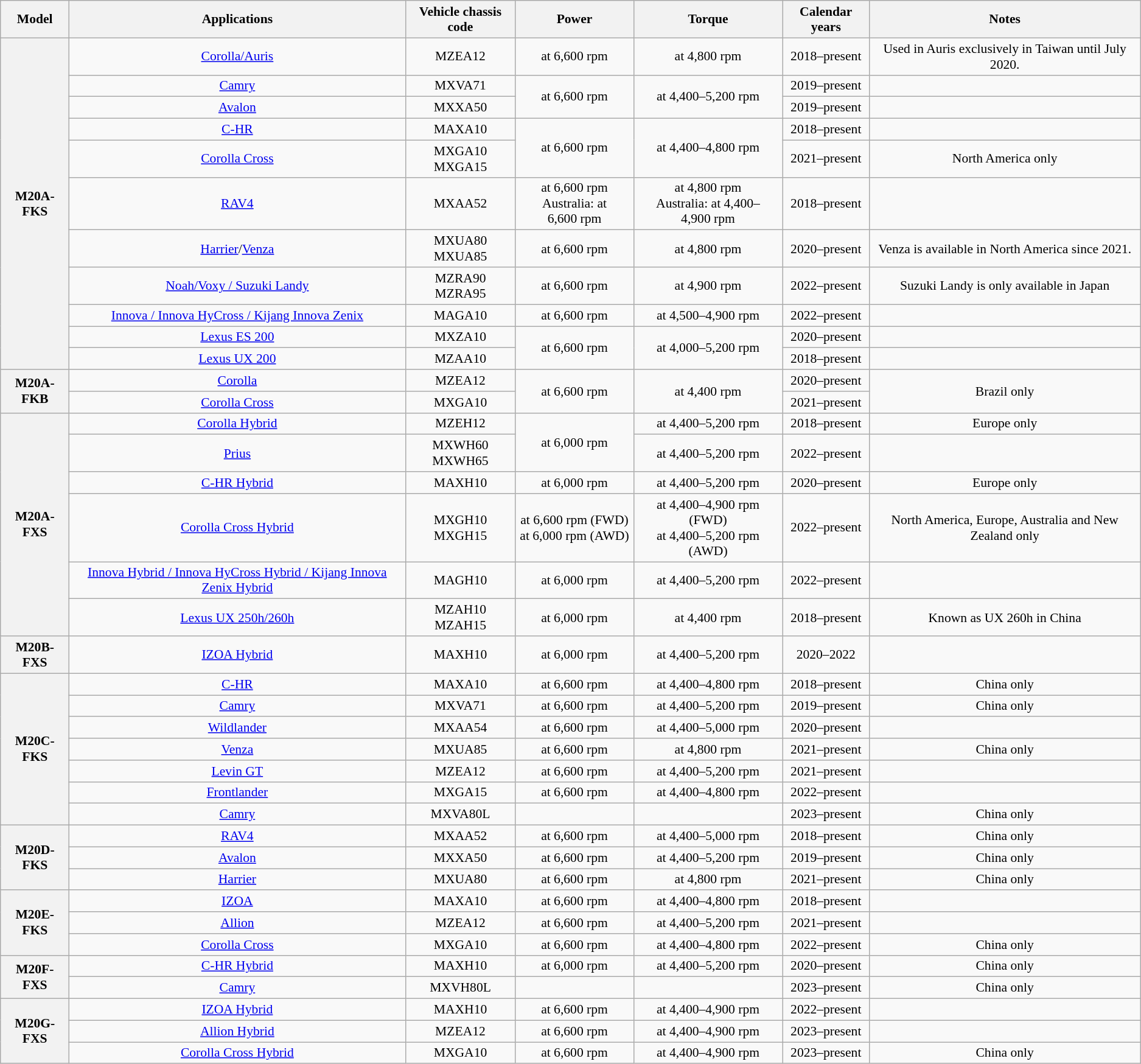<table class="wikitable" style="text-align:center; font-size:90%;">
<tr>
<th>Model</th>
<th>Applications</th>
<th>Vehicle chassis code</th>
<th>Power</th>
<th>Torque</th>
<th>Calendar years</th>
<th>Notes</th>
</tr>
<tr>
<th rowspan="11">M20A-FKS</th>
<td><a href='#'>Corolla/Auris</a></td>
<td>MZEA12</td>
<td> at 6,600 rpm</td>
<td> at 4,800 rpm</td>
<td>2018–present</td>
<td>Used in Auris exclusively in Taiwan until July 2020.</td>
</tr>
<tr>
<td><a href='#'>Camry</a></td>
<td>MXVA71</td>
<td rowspan="2"> at 6,600 rpm</td>
<td rowspan="2"> at 4,400–5,200 rpm</td>
<td>2019–present</td>
<td></td>
</tr>
<tr>
<td><a href='#'>Avalon</a></td>
<td>MXXA50</td>
<td>2019–present</td>
<td></td>
</tr>
<tr>
<td><a href='#'>C-HR</a></td>
<td>MAXA10</td>
<td rowspan="2"> at 6,600 rpm</td>
<td rowspan="2"> at 4,400–4,800 rpm</td>
<td>2018–present</td>
<td></td>
</tr>
<tr>
<td><a href='#'>Corolla Cross</a></td>
<td>MXGA10<br>MXGA15</td>
<td>2021–present</td>
<td>North America only</td>
</tr>
<tr>
<td><a href='#'>RAV4</a></td>
<td>MXAA52</td>
<td> at 6,600 rpm<br>Australia:  at 6,600 rpm</td>
<td> at 4,800 rpm<br>Australia:  at 4,400–4,900 rpm</td>
<td>2018–present</td>
<td></td>
</tr>
<tr>
<td><a href='#'>Harrier</a>/<a href='#'>Venza</a></td>
<td>MXUA80<br>MXUA85</td>
<td> at 6,600 rpm</td>
<td> at 4,800 rpm</td>
<td>2020–present</td>
<td>Venza is available in North America since 2021.</td>
</tr>
<tr>
<td><a href='#'>Noah/Voxy / Suzuki Landy</a></td>
<td>MZRA90<br>MZRA95</td>
<td> at 6,600 rpm</td>
<td> at 4,900 rpm</td>
<td>2022–present</td>
<td>Suzuki Landy is only available in Japan</td>
</tr>
<tr>
<td><a href='#'>Innova / Innova HyCross / Kijang Innova Zenix</a></td>
<td>MAGA10</td>
<td> at 6,600 rpm</td>
<td> at 4,500–4,900 rpm</td>
<td>2022–present</td>
<td></td>
</tr>
<tr>
<td><a href='#'>Lexus ES 200</a></td>
<td>MXZA10</td>
<td rowspan="2"> at 6,600 rpm</td>
<td rowspan="2"> at 4,000–5,200 rpm</td>
<td>2020–present</td>
<td></td>
</tr>
<tr>
<td><a href='#'>Lexus UX 200</a></td>
<td>MZAA10</td>
<td>2018–present</td>
<td></td>
</tr>
<tr>
<th rowspan="2">M20A-FKB</th>
<td><a href='#'>Corolla</a></td>
<td>MZEA12</td>
<td rowspan="2"> at 6,600 rpm</td>
<td rowspan="2"> at 4,400 rpm</td>
<td>2020–present</td>
<td rowspan="2">Brazil only</td>
</tr>
<tr>
<td><a href='#'>Corolla Cross</a></td>
<td>MXGA10</td>
<td>2021–present</td>
</tr>
<tr>
<th rowspan="6">M20A-FXS</th>
<td><a href='#'>Corolla Hybrid</a></td>
<td>MZEH12</td>
<td rowspan="2"> at 6,000 rpm</td>
<td> at 4,400–5,200 rpm</td>
<td>2018–present</td>
<td>Europe only</td>
</tr>
<tr>
<td><a href='#'>Prius</a></td>
<td>MXWH60<br>MXWH65</td>
<td> at 4,400–5,200 rpm</td>
<td>2022–present</td>
<td></td>
</tr>
<tr>
<td><a href='#'>C-HR Hybrid</a></td>
<td>MAXH10</td>
<td> at 6,000 rpm</td>
<td> at 4,400–5,200 rpm</td>
<td>2020–present</td>
<td>Europe only</td>
</tr>
<tr>
<td><a href='#'>Corolla Cross Hybrid</a></td>
<td>MXGH10<br>MXGH15</td>
<td> at 6,600 rpm (FWD)<br> at 6,000 rpm (AWD)</td>
<td> at 4,400–4,900 rpm (FWD)<br> at 4,400–5,200 rpm (AWD)</td>
<td>2022–present</td>
<td>North America, Europe, Australia and New Zealand only</td>
</tr>
<tr>
<td><a href='#'>Innova Hybrid / Innova HyCross Hybrid / Kijang Innova Zenix Hybrid</a></td>
<td>MAGH10</td>
<td> at 6,000 rpm</td>
<td> at 4,400–5,200 rpm</td>
<td>2022–present</td>
<td></td>
</tr>
<tr>
<td><a href='#'>Lexus UX 250h/260h</a></td>
<td>MZAH10<br>MZAH15</td>
<td> at 6,000 rpm</td>
<td> at 4,400 rpm</td>
<td>2018–present</td>
<td>Known as UX 260h in China</td>
</tr>
<tr>
<th>M20B-FXS</th>
<td><a href='#'>IZOA Hybrid</a></td>
<td>MAXH10</td>
<td> at 6,000 rpm</td>
<td> at 4,400–5,200 rpm</td>
<td>2020–2022</td>
<td></td>
</tr>
<tr>
<th rowspan="7">M20C-FKS</th>
<td><a href='#'>C-HR</a></td>
<td>MAXA10</td>
<td> at 6,600 rpm</td>
<td> at 4,400–4,800 rpm</td>
<td>2018–present</td>
<td>China only</td>
</tr>
<tr>
<td><a href='#'>Camry</a></td>
<td>MXVA71</td>
<td> at 6,600 rpm</td>
<td> at 4,400–5,200 rpm</td>
<td>2019–present</td>
<td>China only</td>
</tr>
<tr>
<td><a href='#'>Wildlander</a></td>
<td>MXAA54</td>
<td> at 6,600 rpm</td>
<td> at 4,400–5,000 rpm</td>
<td>2020–present</td>
<td></td>
</tr>
<tr>
<td><a href='#'>Venza</a></td>
<td>MXUA85</td>
<td> at 6,600 rpm</td>
<td> at 4,800 rpm</td>
<td>2021–present</td>
<td>China only</td>
</tr>
<tr>
<td><a href='#'>Levin GT</a></td>
<td>MZEA12</td>
<td> at 6,600 rpm</td>
<td> at 4,400–5,200 rpm</td>
<td>2021–present</td>
<td></td>
</tr>
<tr>
<td><a href='#'>Frontlander</a></td>
<td>MXGA15</td>
<td> at 6,600 rpm</td>
<td> at 4,400–4,800 rpm</td>
<td>2022–present</td>
<td></td>
</tr>
<tr>
<td><a href='#'>Camry</a></td>
<td>MXVA80L</td>
<td></td>
<td></td>
<td>2023–present</td>
<td>China only</td>
</tr>
<tr>
<th rowspan="3">M20D-FKS</th>
<td><a href='#'>RAV4</a></td>
<td>MXAA52</td>
<td> at 6,600 rpm</td>
<td> at 4,400–5,000 rpm</td>
<td>2018–present</td>
<td>China only</td>
</tr>
<tr>
<td><a href='#'>Avalon</a></td>
<td>MXXA50</td>
<td> at 6,600 rpm</td>
<td> at 4,400–5,200 rpm</td>
<td>2019–present</td>
<td>China only</td>
</tr>
<tr>
<td><a href='#'>Harrier</a></td>
<td>MXUA80</td>
<td> at 6,600 rpm</td>
<td> at 4,800 rpm</td>
<td>2021–present</td>
<td>China only</td>
</tr>
<tr>
<th rowspan="3">M20E-FKS</th>
<td><a href='#'>IZOA</a></td>
<td>MAXA10</td>
<td> at 6,600 rpm</td>
<td> at 4,400–4,800 rpm</td>
<td>2018–present</td>
<td></td>
</tr>
<tr>
<td><a href='#'>Allion</a></td>
<td>MZEA12</td>
<td> at 6,600 rpm</td>
<td> at 4,400–5,200 rpm</td>
<td>2021–present</td>
<td></td>
</tr>
<tr>
<td><a href='#'>Corolla Cross</a></td>
<td>MXGA10</td>
<td> at 6,600 rpm</td>
<td> at 4,400–4,800 rpm</td>
<td>2022–present</td>
<td>China only</td>
</tr>
<tr>
<th rowspan="2">M20F-FXS</th>
<td><a href='#'>C-HR Hybrid</a></td>
<td>MAXH10</td>
<td> at 6,000 rpm</td>
<td> at 4,400–5,200 rpm</td>
<td>2020–present</td>
<td>China only</td>
</tr>
<tr>
<td><a href='#'>Camry</a></td>
<td>MXVH80L</td>
<td></td>
<td></td>
<td>2023–present</td>
<td>China only</td>
</tr>
<tr>
<th rowspan="3">M20G-FXS</th>
<td><a href='#'>IZOA Hybrid</a></td>
<td>MAXH10</td>
<td> at 6,600 rpm</td>
<td> at 4,400–4,900 rpm</td>
<td>2022–present</td>
<td></td>
</tr>
<tr>
<td><a href='#'>Allion Hybrid</a></td>
<td>MZEA12</td>
<td> at 6,600 rpm</td>
<td> at 4,400–4,900 rpm</td>
<td>2023–present</td>
<td></td>
</tr>
<tr>
<td><a href='#'>Corolla Cross Hybrid</a></td>
<td>MXGA10</td>
<td> at 6,600 rpm</td>
<td> at 4,400–4,900 rpm</td>
<td>2023–present</td>
<td>China only</td>
</tr>
</table>
